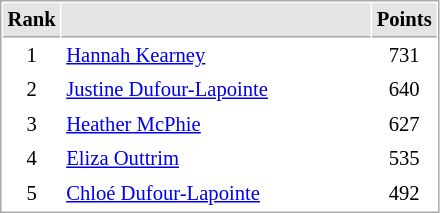<table cellspacing="1" cellpadding="3" style="border:1px solid #AAAAAA;font-size:86%">
<tr bgcolor="#E4E4E4">
<th style="border-bottom:1px solid #AAAAAA" width=10>Rank</th>
<th style="border-bottom:1px solid #AAAAAA" width=200></th>
<th style="border-bottom:1px solid #AAAAAA" width=20>Points</th>
</tr>
<tr>
<td style="text-align:center;">1</td>
<td> <a href='#'>Hannah Kearney</a></td>
<td align=center>731</td>
</tr>
<tr>
<td style="text-align:center;">2</td>
<td> <a href='#'>Justine Dufour-Lapointe</a></td>
<td align=center>640</td>
</tr>
<tr>
<td style="text-align:center;">3</td>
<td> <a href='#'>Heather McPhie</a></td>
<td align=center>627</td>
</tr>
<tr>
<td style="text-align:center;">4</td>
<td> <a href='#'>Eliza Outtrim</a></td>
<td align=center>535</td>
</tr>
<tr>
<td style="text-align:center;">5</td>
<td> <a href='#'>Chloé Dufour-Lapointe</a></td>
<td align=center>492</td>
</tr>
</table>
